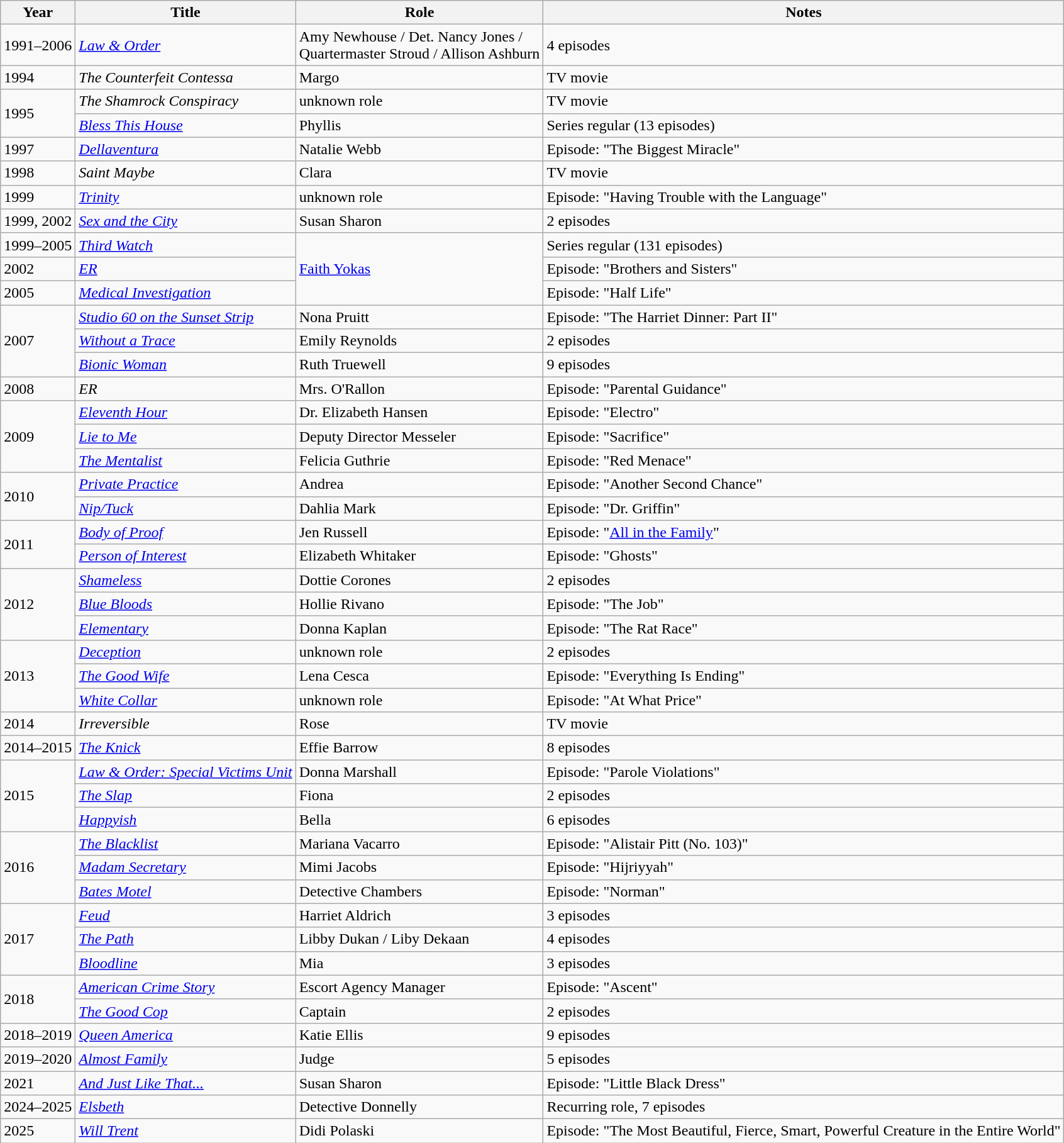<table class="wikitable sortable">
<tr>
<th>Year</th>
<th>Title</th>
<th>Role</th>
<th class="unsortable">Notes</th>
</tr>
<tr>
<td>1991–2006</td>
<td><em><a href='#'>Law & Order</a></em></td>
<td>Amy Newhouse / Det. Nancy Jones /<br>Quartermaster Stroud / Allison Ashburn</td>
<td>4 episodes</td>
</tr>
<tr>
<td>1994</td>
<td><em>The Counterfeit Contessa</em></td>
<td>Margo</td>
<td>TV movie</td>
</tr>
<tr>
<td rowspan="2">1995</td>
<td><em>The Shamrock Conspiracy</em></td>
<td>unknown role</td>
<td>TV movie</td>
</tr>
<tr>
<td><em><a href='#'>Bless This House</a></em></td>
<td>Phyllis</td>
<td>Series regular (13 episodes)</td>
</tr>
<tr>
<td>1997</td>
<td><em><a href='#'>Dellaventura</a></em></td>
<td>Natalie Webb</td>
<td>Episode: "The Biggest Miracle"</td>
</tr>
<tr>
<td>1998</td>
<td><em>Saint Maybe</em></td>
<td>Clara</td>
<td>TV movie</td>
</tr>
<tr>
<td>1999</td>
<td><em><a href='#'>Trinity</a></em></td>
<td>unknown role</td>
<td>Episode: "Having Trouble with the Language"</td>
</tr>
<tr>
<td>1999, 2002</td>
<td><em><a href='#'>Sex and the City</a></em></td>
<td>Susan Sharon</td>
<td>2 episodes</td>
</tr>
<tr>
<td>1999–2005</td>
<td><em><a href='#'>Third Watch</a></em></td>
<td rowspan="3"><a href='#'>Faith Yokas</a></td>
<td>Series regular (131 episodes)</td>
</tr>
<tr>
<td>2002</td>
<td><em><a href='#'>ER</a></em></td>
<td>Episode: "Brothers and Sisters"</td>
</tr>
<tr>
<td>2005</td>
<td><em><a href='#'>Medical Investigation</a></em></td>
<td>Episode: "Half Life"</td>
</tr>
<tr>
<td rowspan="3">2007</td>
<td><em><a href='#'>Studio 60 on the Sunset Strip</a></em></td>
<td>Nona Pruitt</td>
<td>Episode: "The Harriet Dinner: Part II"</td>
</tr>
<tr>
<td><em><a href='#'>Without a Trace</a></em></td>
<td>Emily Reynolds</td>
<td>2 episodes</td>
</tr>
<tr>
<td><em><a href='#'>Bionic Woman</a></em></td>
<td>Ruth Truewell</td>
<td>9 episodes</td>
</tr>
<tr>
<td>2008</td>
<td><em>ER</em></td>
<td>Mrs. O'Rallon</td>
<td>Episode: "Parental Guidance"</td>
</tr>
<tr>
<td rowspan="3">2009</td>
<td><em><a href='#'>Eleventh Hour</a></em></td>
<td>Dr. Elizabeth Hansen</td>
<td>Episode: "Electro"</td>
</tr>
<tr>
<td><em><a href='#'>Lie to Me</a></em></td>
<td>Deputy Director Messeler</td>
<td>Episode: "Sacrifice"</td>
</tr>
<tr>
<td><em><a href='#'>The Mentalist</a></em></td>
<td>Felicia Guthrie</td>
<td>Episode: "Red Menace"</td>
</tr>
<tr>
<td rowspan="2">2010</td>
<td><em><a href='#'>Private Practice</a></em></td>
<td>Andrea</td>
<td>Episode: "Another Second Chance"</td>
</tr>
<tr>
<td><em><a href='#'>Nip/Tuck</a></em></td>
<td>Dahlia Mark</td>
<td>Episode: "Dr. Griffin"</td>
</tr>
<tr>
<td rowspan="2">2011</td>
<td><em><a href='#'>Body of Proof</a></em></td>
<td>Jen Russell</td>
<td>Episode: "<a href='#'>All in the Family</a>"</td>
</tr>
<tr>
<td><em><a href='#'>Person of Interest</a></em></td>
<td>Elizabeth Whitaker</td>
<td>Episode: "Ghosts"</td>
</tr>
<tr>
<td rowspan="3">2012</td>
<td><em><a href='#'>Shameless</a></em></td>
<td>Dottie Corones</td>
<td>2 episodes</td>
</tr>
<tr>
<td><em><a href='#'>Blue Bloods</a></em></td>
<td>Hollie Rivano</td>
<td>Episode: "The Job"</td>
</tr>
<tr>
<td><em><a href='#'>Elementary</a></em></td>
<td>Donna Kaplan</td>
<td>Episode: "The Rat Race"</td>
</tr>
<tr>
<td rowspan="3">2013</td>
<td><em><a href='#'>Deception</a></em></td>
<td>unknown role</td>
<td>2 episodes</td>
</tr>
<tr>
<td><em><a href='#'>The Good Wife</a></em></td>
<td>Lena Cesca</td>
<td>Episode: "Everything Is Ending"</td>
</tr>
<tr>
<td><em><a href='#'>White Collar</a></em></td>
<td>unknown role</td>
<td>Episode: "At What Price"</td>
</tr>
<tr>
<td>2014</td>
<td><em>Irreversible</em></td>
<td>Rose</td>
<td>TV movie</td>
</tr>
<tr>
<td>2014–2015</td>
<td><em><a href='#'>The Knick</a></em></td>
<td>Effie Barrow</td>
<td>8 episodes</td>
</tr>
<tr>
<td rowspan="3">2015</td>
<td><em><a href='#'>Law & Order: Special Victims Unit</a></em></td>
<td>Donna Marshall</td>
<td>Episode: "Parole Violations"</td>
</tr>
<tr>
<td><em><a href='#'>The Slap</a></em></td>
<td>Fiona</td>
<td>2 episodes</td>
</tr>
<tr>
<td><em><a href='#'>Happyish</a></em></td>
<td>Bella</td>
<td>6 episodes</td>
</tr>
<tr>
<td rowspan="3">2016</td>
<td><em><a href='#'>The Blacklist</a></em></td>
<td>Mariana Vacarro</td>
<td>Episode: "Alistair Pitt (No. 103)"</td>
</tr>
<tr>
<td><em><a href='#'>Madam Secretary</a></em></td>
<td>Mimi Jacobs</td>
<td>Episode: "Hijriyyah"</td>
</tr>
<tr>
<td><em><a href='#'>Bates Motel</a></em></td>
<td>Detective Chambers</td>
<td>Episode: "Norman"</td>
</tr>
<tr>
<td rowspan="3">2017</td>
<td><em><a href='#'>Feud</a></em></td>
<td>Harriet Aldrich</td>
<td>3 episodes</td>
</tr>
<tr>
<td><em><a href='#'>The Path</a></em></td>
<td>Libby Dukan / Liby Dekaan</td>
<td>4 episodes</td>
</tr>
<tr>
<td><em><a href='#'>Bloodline</a></em></td>
<td>Mia</td>
<td>3 episodes</td>
</tr>
<tr>
<td rowspan="2">2018</td>
<td><em><a href='#'>American Crime Story</a></em></td>
<td>Escort Agency Manager</td>
<td>Episode: "Ascent"</td>
</tr>
<tr>
<td><em><a href='#'>The Good Cop</a></em></td>
<td>Captain</td>
<td>2 episodes</td>
</tr>
<tr>
<td>2018–2019</td>
<td><em><a href='#'>Queen America</a></em></td>
<td>Katie Ellis</td>
<td>9 episodes</td>
</tr>
<tr>
<td>2019–2020</td>
<td><em><a href='#'>Almost Family</a></em></td>
<td>Judge</td>
<td>5 episodes</td>
</tr>
<tr>
<td>2021</td>
<td><em><a href='#'>And Just Like That...</a></em></td>
<td>Susan Sharon</td>
<td>Episode: "Little Black Dress"</td>
</tr>
<tr>
<td>2024–2025</td>
<td><em><a href='#'>Elsbeth</a></em></td>
<td>Detective Donnelly</td>
<td>Recurring role, 7 episodes</td>
</tr>
<tr>
<td>2025</td>
<td><em><a href='#'>Will Trent</a></em></td>
<td>Didi Polaski</td>
<td>Episode: "The Most Beautiful, Fierce, Smart, Powerful Creature in the Entire World"</td>
</tr>
</table>
